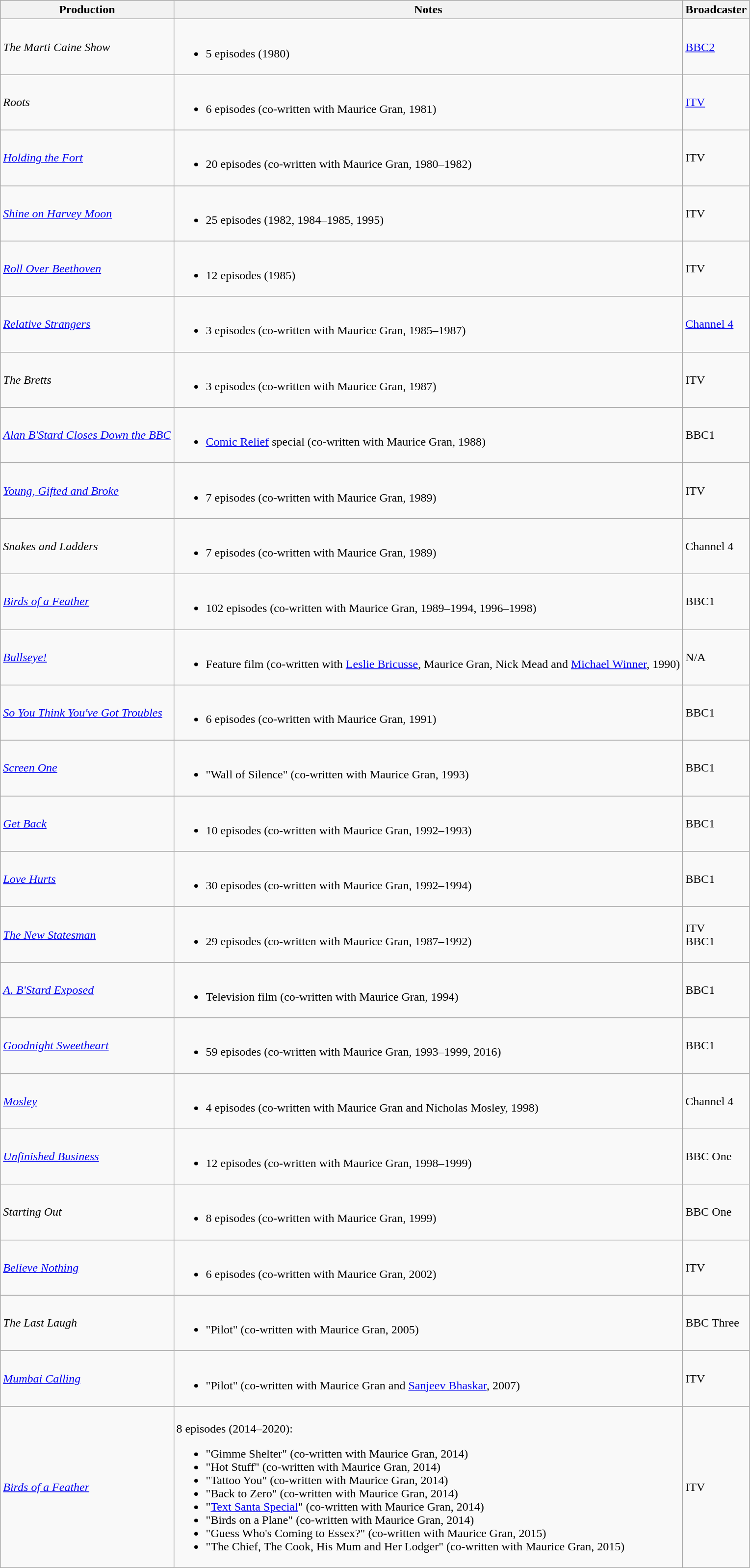<table class="wikitable">
<tr style="background:#ccc; text-align:center;">
<th>Production</th>
<th>Notes</th>
<th>Broadcaster</th>
</tr>
<tr>
<td><em>The Marti Caine Show</em></td>
<td><br><ul><li>5 episodes (1980)</li></ul></td>
<td><a href='#'>BBC2</a></td>
</tr>
<tr>
<td><em>Roots</em></td>
<td><br><ul><li>6 episodes (co-written with Maurice Gran, 1981)</li></ul></td>
<td><a href='#'>ITV</a></td>
</tr>
<tr>
<td><em><a href='#'>Holding the Fort</a></em></td>
<td><br><ul><li>20 episodes (co-written with Maurice Gran, 1980–1982)</li></ul></td>
<td>ITV</td>
</tr>
<tr>
<td><em><a href='#'>Shine on Harvey Moon</a></em></td>
<td><br><ul><li>25 episodes (1982, 1984–1985, 1995)</li></ul></td>
<td>ITV</td>
</tr>
<tr>
<td><em><a href='#'>Roll Over Beethoven</a></em></td>
<td><br><ul><li>12 episodes (1985)</li></ul></td>
<td>ITV</td>
</tr>
<tr>
<td><em><a href='#'>Relative Strangers</a></em></td>
<td><br><ul><li>3 episodes (co-written with Maurice Gran, 1985–1987)</li></ul></td>
<td><a href='#'>Channel 4</a></td>
</tr>
<tr>
<td><em>The Bretts</em></td>
<td><br><ul><li>3 episodes (co-written with Maurice Gran, 1987)</li></ul></td>
<td>ITV</td>
</tr>
<tr>
<td><em><a href='#'>Alan B'Stard Closes Down the BBC</a></em></td>
<td><br><ul><li><a href='#'>Comic Relief</a> special (co-written with Maurice Gran, 1988)</li></ul></td>
<td>BBC1</td>
</tr>
<tr>
<td><em><a href='#'>Young, Gifted and Broke</a></em></td>
<td><br><ul><li>7 episodes (co-written with Maurice Gran, 1989)</li></ul></td>
<td>ITV</td>
</tr>
<tr>
<td><em>Snakes and Ladders</em></td>
<td><br><ul><li>7 episodes (co-written with Maurice Gran, 1989)</li></ul></td>
<td>Channel 4</td>
</tr>
<tr>
<td><em><a href='#'>Birds of a Feather</a></em></td>
<td><br><ul><li>102 episodes (co-written with Maurice Gran, 1989–1994, 1996–1998)</li></ul></td>
<td>BBC1</td>
</tr>
<tr>
<td><em><a href='#'>Bullseye!</a></em></td>
<td><br><ul><li>Feature film (co-written with <a href='#'>Leslie Bricusse</a>, Maurice Gran, Nick Mead and <a href='#'>Michael Winner</a>, 1990)</li></ul></td>
<td>N/A</td>
</tr>
<tr>
<td><em><a href='#'>So You Think You've Got Troubles</a></em></td>
<td><br><ul><li>6 episodes (co-written with Maurice Gran, 1991)</li></ul></td>
<td>BBC1</td>
</tr>
<tr>
<td><em><a href='#'>Screen One</a></em></td>
<td><br><ul><li>"Wall of Silence" (co-written with Maurice Gran, 1993)</li></ul></td>
<td>BBC1</td>
</tr>
<tr>
<td><em><a href='#'>Get Back</a></em></td>
<td><br><ul><li>10 episodes (co-written with Maurice Gran, 1992–1993)</li></ul></td>
<td>BBC1</td>
</tr>
<tr>
<td><em><a href='#'>Love Hurts</a></em></td>
<td><br><ul><li>30 episodes (co-written with Maurice Gran, 1992–1994)</li></ul></td>
<td>BBC1</td>
</tr>
<tr>
<td><em><a href='#'>The New Statesman</a></em></td>
<td><br><ul><li>29 episodes (co-written with Maurice Gran, 1987–1992)</li></ul></td>
<td>ITV<br>BBC1</td>
</tr>
<tr>
<td><em><a href='#'>A. B'Stard Exposed</a></em></td>
<td><br><ul><li>Television film (co-written with Maurice Gran, 1994)</li></ul></td>
<td>BBC1</td>
</tr>
<tr>
<td><em><a href='#'>Goodnight Sweetheart</a></em></td>
<td><br><ul><li>59 episodes (co-written with Maurice Gran, 1993–1999, 2016)</li></ul></td>
<td>BBC1</td>
</tr>
<tr>
<td><em><a href='#'>Mosley</a></em></td>
<td><br><ul><li>4 episodes (co-written with Maurice Gran and Nicholas Mosley, 1998)</li></ul></td>
<td>Channel 4</td>
</tr>
<tr>
<td><em><a href='#'>Unfinished Business</a></em></td>
<td><br><ul><li>12 episodes (co-written with Maurice Gran, 1998–1999)</li></ul></td>
<td>BBC One</td>
</tr>
<tr>
<td><em>Starting Out</em></td>
<td><br><ul><li>8 episodes (co-written with Maurice Gran, 1999)</li></ul></td>
<td>BBC One</td>
</tr>
<tr>
<td><em><a href='#'>Believe Nothing</a></em></td>
<td><br><ul><li>6 episodes (co-written with Maurice Gran, 2002)</li></ul></td>
<td>ITV</td>
</tr>
<tr>
<td><em>The Last Laugh</em></td>
<td><br><ul><li>"Pilot" (co-written with Maurice Gran, 2005)</li></ul></td>
<td>BBC Three</td>
</tr>
<tr>
<td><em><a href='#'>Mumbai Calling</a></em></td>
<td><br><ul><li>"Pilot" (co-written with Maurice Gran and <a href='#'>Sanjeev Bhaskar</a>, 2007)</li></ul></td>
<td>ITV</td>
</tr>
<tr>
<td><em><a href='#'>Birds of a Feather</a></em></td>
<td><br>8 episodes (2014–2020):<ul><li>"Gimme Shelter" (co-written with Maurice Gran, 2014)</li><li>"Hot Stuff" (co-written with Maurice Gran, 2014)</li><li>"Tattoo You" (co-written with Maurice Gran, 2014)</li><li>"Back to Zero" (co-written with Maurice Gran, 2014)</li><li>"<a href='#'>Text Santa Special</a>" (co-written with Maurice Gran, 2014)</li><li>"Birds on a Plane" (co-written with Maurice Gran, 2014)</li><li>"Guess Who's Coming to Essex?" (co-written with Maurice Gran, 2015)</li><li>"The Chief, The Cook, His Mum and Her Lodger" (co-written with Maurice Gran, 2015)</li></ul></td>
<td>ITV</td>
</tr>
</table>
